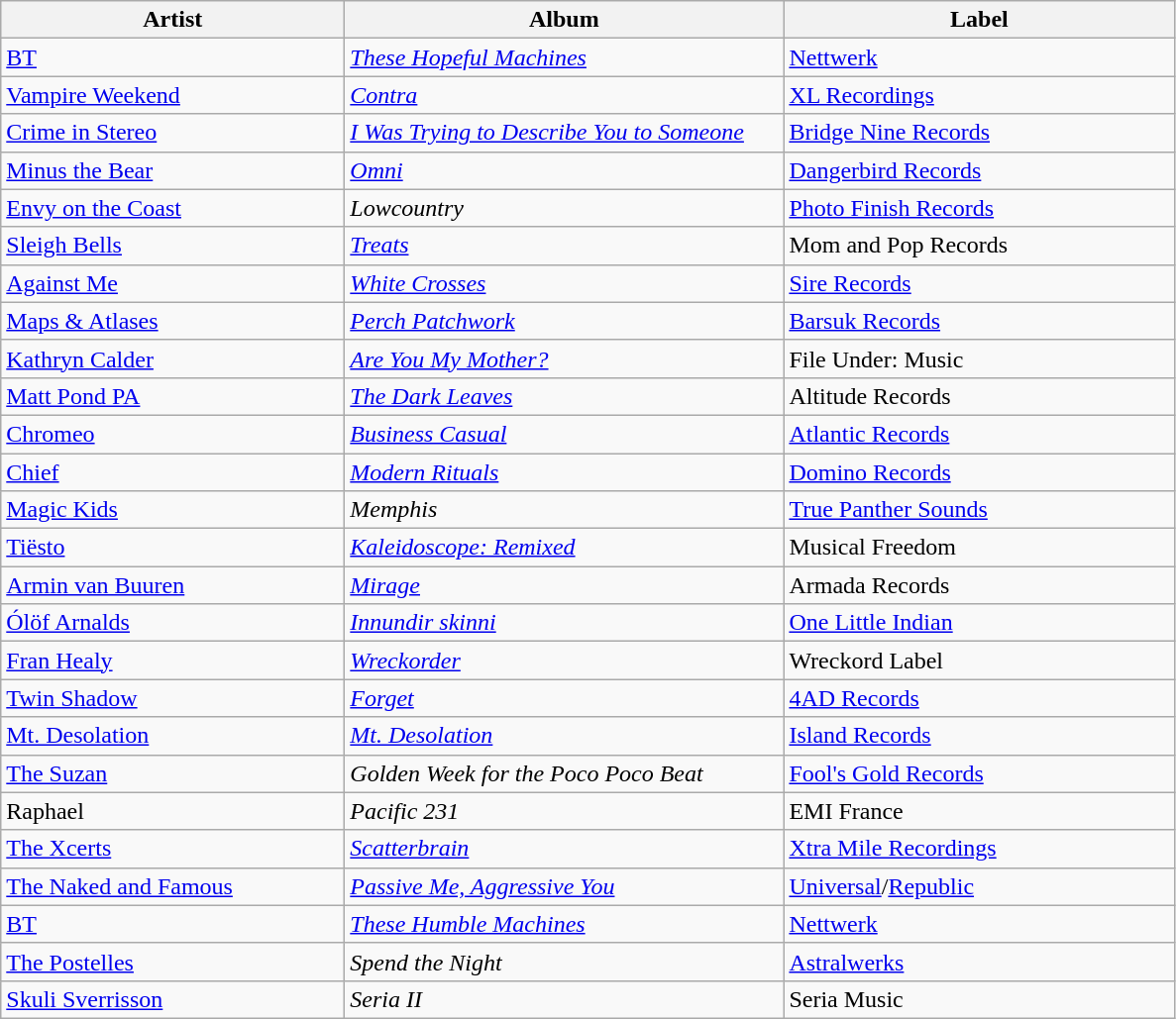<table class="wikitable">
<tr>
<th scope="col" style="width:14em;">Artist</th>
<th scope="col" style="width:18em;">Album</th>
<th scope="col" style="width:16em;">Label</th>
</tr>
<tr>
<td><a href='#'>BT</a></td>
<td><em><a href='#'>These Hopeful Machines</a></em></td>
<td><a href='#'>Nettwerk</a></td>
</tr>
<tr>
<td><a href='#'>Vampire Weekend</a></td>
<td><em><a href='#'>Contra</a></em></td>
<td><a href='#'>XL Recordings</a></td>
</tr>
<tr>
<td><a href='#'>Crime in Stereo</a></td>
<td><em><a href='#'>I Was Trying to Describe You to Someone</a></em></td>
<td><a href='#'>Bridge Nine Records</a></td>
</tr>
<tr>
<td><a href='#'>Minus the Bear</a></td>
<td><em><a href='#'>Omni</a></em></td>
<td><a href='#'>Dangerbird Records</a></td>
</tr>
<tr>
<td><a href='#'>Envy on the Coast</a></td>
<td><em>Lowcountry</em></td>
<td><a href='#'>Photo Finish Records</a></td>
</tr>
<tr>
<td><a href='#'>Sleigh Bells</a></td>
<td><em><a href='#'>Treats</a></em></td>
<td>Mom and Pop Records</td>
</tr>
<tr>
<td><a href='#'>Against Me</a></td>
<td><em><a href='#'>White Crosses</a></em></td>
<td><a href='#'>Sire Records</a></td>
</tr>
<tr>
<td><a href='#'>Maps & Atlases</a></td>
<td><em><a href='#'>Perch Patchwork</a></em></td>
<td><a href='#'>Barsuk Records</a></td>
</tr>
<tr>
<td><a href='#'>Kathryn Calder</a></td>
<td><em><a href='#'>Are You My Mother?</a></em></td>
<td>File Under: Music</td>
</tr>
<tr>
<td><a href='#'>Matt Pond PA</a></td>
<td><em><a href='#'>The Dark Leaves</a></em></td>
<td>Altitude Records</td>
</tr>
<tr>
<td><a href='#'>Chromeo</a></td>
<td><em><a href='#'>Business Casual</a></em></td>
<td><a href='#'>Atlantic Records</a></td>
</tr>
<tr>
<td><a href='#'>Chief</a></td>
<td><em><a href='#'>Modern Rituals</a></em></td>
<td><a href='#'>Domino Records</a></td>
</tr>
<tr>
<td><a href='#'>Magic Kids</a></td>
<td><em>Memphis</em></td>
<td><a href='#'>True Panther Sounds</a></td>
</tr>
<tr>
<td><a href='#'>Tiësto</a></td>
<td><em><a href='#'>Kaleidoscope: Remixed</a></em></td>
<td>Musical Freedom</td>
</tr>
<tr>
<td><a href='#'>Armin van Buuren</a></td>
<td><em><a href='#'>Mirage</a></em></td>
<td>Armada Records</td>
</tr>
<tr>
<td><a href='#'>Ólöf Arnalds</a></td>
<td><em><a href='#'>Innundir skinni</a></em></td>
<td><a href='#'>One Little Indian</a></td>
</tr>
<tr>
<td><a href='#'>Fran Healy</a></td>
<td><em><a href='#'>Wreckorder</a></em></td>
<td>Wreckord Label</td>
</tr>
<tr>
<td><a href='#'>Twin Shadow</a></td>
<td><em><a href='#'>Forget</a></em></td>
<td><a href='#'>4AD Records</a></td>
</tr>
<tr>
<td><a href='#'>Mt. Desolation</a></td>
<td><em><a href='#'>Mt. Desolation</a></em></td>
<td><a href='#'>Island Records</a></td>
</tr>
<tr>
<td><a href='#'>The Suzan</a></td>
<td><em>Golden Week for the Poco Poco Beat</em></td>
<td><a href='#'>Fool's Gold Records</a></td>
</tr>
<tr>
<td>Raphael</td>
<td><em>Pacific 231</em></td>
<td>EMI France</td>
</tr>
<tr>
<td><a href='#'>The Xcerts</a></td>
<td><em><a href='#'>Scatterbrain</a></em></td>
<td><a href='#'>Xtra Mile Recordings</a></td>
</tr>
<tr>
<td><a href='#'>The Naked and Famous</a></td>
<td><em><a href='#'>Passive Me, Aggressive You</a></em></td>
<td><a href='#'>Universal</a>/<a href='#'>Republic</a></td>
</tr>
<tr>
<td><a href='#'>BT</a></td>
<td><em><a href='#'>These Humble Machines</a></em></td>
<td><a href='#'>Nettwerk</a></td>
</tr>
<tr>
<td><a href='#'>The Postelles</a></td>
<td><em>Spend the Night</em></td>
<td><a href='#'>Astralwerks</a></td>
</tr>
<tr>
<td><a href='#'>Skuli Sverrisson</a></td>
<td><em>Seria II</em></td>
<td>Seria Music</td>
</tr>
</table>
